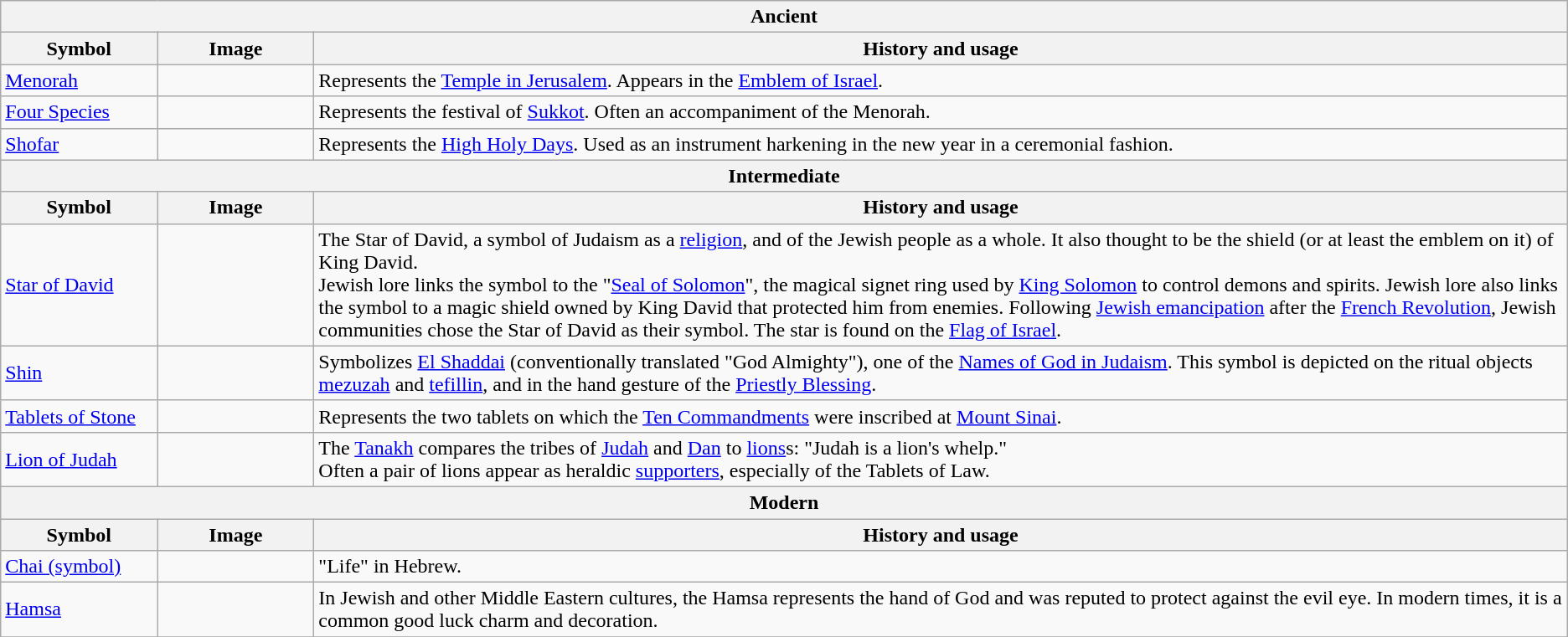<table class="wikitable">
<tr>
<th colspan="3" style="text-align: center;">Ancient</th>
</tr>
<tr>
<th style="width:10%;">Symbol</th>
<th style="width:10%;">Image</th>
<th style="width:80%;">History and usage</th>
</tr>
<tr>
<td><a href='#'>Menorah</a></td>
<td></td>
<td>Represents the <a href='#'>Temple in Jerusalem</a>.  Appears in the <a href='#'>Emblem of Israel</a>.</td>
</tr>
<tr>
<td><a href='#'>Four Species</a></td>
<td></td>
<td>Represents the festival of <a href='#'>Sukkot</a>.  Often an accompaniment of the Menorah.</td>
</tr>
<tr>
<td><a href='#'>Shofar</a></td>
<td></td>
<td>Represents the <a href='#'>High Holy Days</a>. Used as an instrument harkening in the new year in a ceremonial fashion.</td>
</tr>
<tr>
<th colspan="3" style="text-align: center;">Intermediate</th>
</tr>
<tr>
<th style="width:10%;">Symbol</th>
<th style="width:10%;">Image</th>
<th style="width:80%;">History and usage</th>
</tr>
<tr>
<td><a href='#'>Star of David</a></td>
<td></td>
<td>The Star of David, a symbol of Judaism as a <a href='#'>religion</a>, and of the Jewish people as a whole. It also thought to be the shield (or at least the emblem on it) of King David.<br>Jewish lore links the symbol to the "<a href='#'>Seal of Solomon</a>", the magical signet ring used by <a href='#'>King Solomon</a> to control demons and spirits. Jewish lore also links the symbol to a magic shield owned by King David that protected him from enemies. Following <a href='#'>Jewish emancipation</a> after the <a href='#'>French Revolution</a>, Jewish communities chose the Star of David as their symbol. The star is found on the <a href='#'>Flag of Israel</a>.</td>
</tr>
<tr>
<td><a href='#'>Shin</a></td>
<td></td>
<td>Symbolizes <a href='#'>El Shaddai</a> (conventionally translated "God Almighty"), one of the <a href='#'>Names of God in Judaism</a>.  This symbol is depicted on the ritual objects <a href='#'>mezuzah</a> and <a href='#'>tefillin</a>, and in the hand gesture of the <a href='#'>Priestly Blessing</a>.</td>
</tr>
<tr>
<td><a href='#'>Tablets of Stone</a></td>
<td></td>
<td>Represents the two tablets on which the <a href='#'>Ten Commandments</a> were inscribed at <a href='#'>Mount Sinai</a>.</td>
</tr>
<tr>
<td><a href='#'>Lion of Judah</a></td>
<td></td>
<td>The <a href='#'>Tanakh</a> compares the tribes of <a href='#'>Judah</a> and <a href='#'>Dan</a> to <a href='#'>lions</a>s: "Judah is a lion's whelp."<br>Often a pair of lions appear as heraldic <a href='#'>supporters</a>, especially of the Tablets of Law.</td>
</tr>
<tr>
<th colspan="3" style="text-align: center;">Modern</th>
</tr>
<tr>
<th style="width:10%;">Symbol</th>
<th style="width:10%;">Image</th>
<th style="width:80%;">History and usage</th>
</tr>
<tr>
<td><a href='#'>Chai (symbol)</a></td>
<td></td>
<td>"Life" in Hebrew.</td>
</tr>
<tr>
<td><a href='#'>Hamsa</a></td>
<td></td>
<td>In Jewish and other Middle Eastern cultures, the Hamsa represents the hand of God and was reputed to protect against the evil eye. In modern times, it is a common good luck charm and decoration.</td>
</tr>
<tr>
</tr>
</table>
